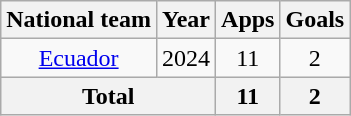<table class="wikitable" style="text-align: center;">
<tr>
<th>National team</th>
<th>Year</th>
<th>Apps</th>
<th>Goals</th>
</tr>
<tr>
<td rowspan="1"><a href='#'>Ecuador</a></td>
<td>2024</td>
<td>11</td>
<td>2</td>
</tr>
<tr>
<th colspan="2">Total</th>
<th>11</th>
<th>2</th>
</tr>
</table>
